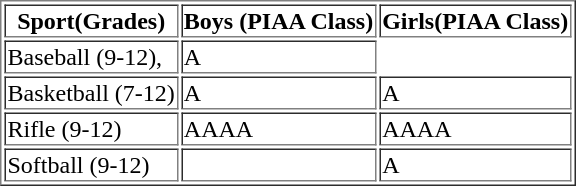<table class="TVASD: Sports" border="1">
<tr>
<th>Sport(Grades)</th>
<th>Boys (PIAA Class)</th>
<th>Girls(PIAA Class)</th>
</tr>
<tr>
<td>Baseball (9-12),</td>
<td>A</td>
</tr>
<tr>
<td>Basketball (7-12)</td>
<td>A</td>
<td>A</td>
</tr>
<tr>
<td>Rifle (9-12)</td>
<td>AAAA</td>
<td>AAAA</td>
</tr>
<tr>
<td>Softball (9-12)</td>
<td></td>
<td>A</td>
</tr>
</table>
